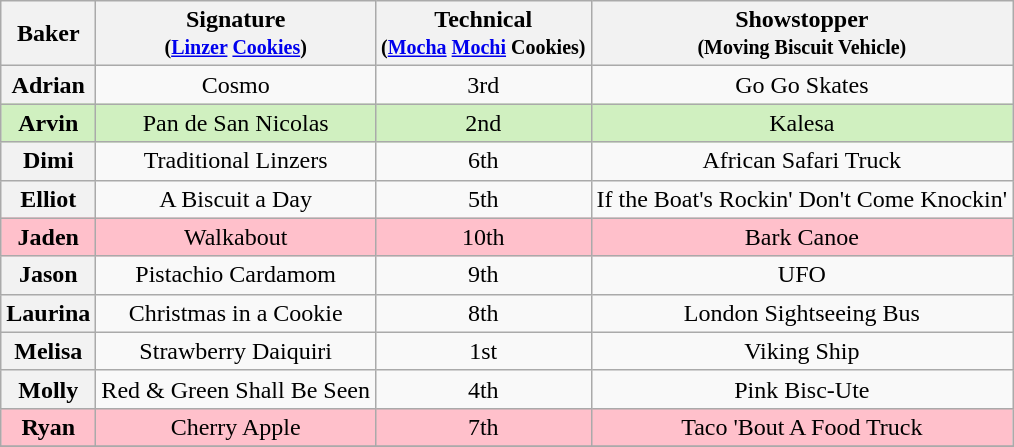<table class="wikitable sortable" style="text-align:center">
<tr>
<th>Baker</th>
<th class="unsortable">Signature<br><small>(<a href='#'>Linzer</a> <a href='#'>Cookies</a>)</small></th>
<th>Technical<br><small>(<a href='#'>Mocha</a> <a href='#'>Mochi</a> Cookies)</small></th>
<th class="unsortable">Showstopper<br><small>(Moving Biscuit Vehicle)</small></th>
</tr>
<tr>
<th>Adrian</th>
<td>Cosmo</td>
<td>3rd</td>
<td>Go Go Skates</td>
</tr>
<tr style="background:#d0f0c0;">
<th style="background:#d0f0c0;">Arvin</th>
<td>Pan de San Nicolas</td>
<td>2nd</td>
<td>Kalesa</td>
</tr>
<tr>
<th>Dimi</th>
<td>Traditional Linzers</td>
<td>6th</td>
<td>African Safari Truck</td>
</tr>
<tr>
<th>Elliot</th>
<td>A Biscuit a Day</td>
<td>5th</td>
<td>If the Boat's Rockin' Don't Come Knockin'</td>
</tr>
<tr style="background:Pink;">
<th style="background:Pink;">Jaden</th>
<td>Walkabout</td>
<td>10th</td>
<td>Bark Canoe</td>
</tr>
<tr>
<th>Jason</th>
<td>Pistachio Cardamom</td>
<td>9th</td>
<td>UFO</td>
</tr>
<tr>
<th>Laurina</th>
<td>Christmas in a Cookie</td>
<td>8th</td>
<td>London Sightseeing Bus</td>
</tr>
<tr>
<th>Melisa</th>
<td>Strawberry Daiquiri</td>
<td>1st</td>
<td>Viking Ship</td>
</tr>
<tr>
<th>Molly</th>
<td>Red & Green Shall Be Seen</td>
<td>4th</td>
<td>Pink Bisc-Ute</td>
</tr>
<tr style="background:Pink;">
<th style="background:Pink;">Ryan</th>
<td>Cherry Apple</td>
<td>7th</td>
<td>Taco 'Bout A Food Truck</td>
</tr>
<tr>
</tr>
</table>
